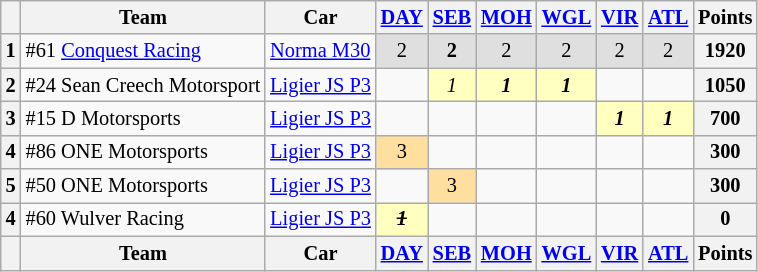<table class="wikitable" style="font-size:85%; text-align:center">
<tr>
<th></th>
<th>Team</th>
<th>Car</th>
<th><a href='#'>DAY</a></th>
<th><a href='#'>SEB</a></th>
<th><a href='#'>MOH</a></th>
<th><a href='#'>WGL</a></th>
<th><a href='#'>VIR</a></th>
<th><a href='#'>ATL</a></th>
<th>Points</th>
</tr>
<tr>
<th>1</th>
<td align=left>#61 <a href='#'>Conquest Racing</a></td>
<td align=left><a href='#'>Norma M30</a></td>
<td style="background:#dfdfdf;">2</td>
<td style="background:#dfdfdf;"><strong>2</strong></td>
<td style="background:#dfdfdf;">2</td>
<td style="background:#dfdfdf;">2</td>
<td style="background:#dfdfdf;">2</td>
<td style="background:#dfdfdf;">2</td>
<th>1920</th>
</tr>
<tr>
<th>2</th>
<td align=left>#24 Sean Creech Motorsport</td>
<td align=left><a href='#'>Ligier JS P3</a></td>
<td></td>
<td style="background:#ffffbf;"><em>1</em></td>
<td style="background:#ffffbf;"><strong><em>1</em></strong></td>
<td style="background:#ffffbf;"><strong><em>1</em></strong></td>
<td></td>
<td></td>
<th>1050</th>
</tr>
<tr>
<th>3</th>
<td align=left>#15 D Motorsports</td>
<td align=left><a href='#'>Ligier JS P3</a></td>
<td></td>
<td></td>
<td></td>
<td></td>
<td style="background:#ffffbf;"><strong><em>1</em></strong></td>
<td style="background:#ffffbf;"><strong><em>1</em></strong></td>
<th>700</th>
</tr>
<tr>
<th>4</th>
<td align=left>#86 ONE Motorsports</td>
<td align=left><a href='#'>Ligier JS P3</a></td>
<td style="background:#ffdf9f;">3</td>
<td></td>
<td></td>
<td></td>
<td></td>
<td></td>
<th>300</th>
</tr>
<tr>
<th>5</th>
<td align=left>#50 ONE Motorsports</td>
<td align=left><a href='#'>Ligier JS P3</a></td>
<td></td>
<td style="background:#ffdf9f;">3</td>
<td></td>
<td></td>
<td></td>
<td></td>
<th>300</th>
</tr>
<tr>
<th>4</th>
<td align=left>#60 Wulver Racing</td>
<td align=left><a href='#'>Ligier JS P3</a></td>
<td style="background:#ffffbf;"><s><strong><em>1</em></strong></s></td>
<td></td>
<td></td>
<td></td>
<td></td>
<td></td>
<th>0</th>
</tr>
<tr>
<th></th>
<th>Team</th>
<th>Car</th>
<th><a href='#'>DAY</a></th>
<th><a href='#'>SEB</a></th>
<th><a href='#'>MOH</a></th>
<th><a href='#'>WGL</a></th>
<th><a href='#'>VIR</a></th>
<th><a href='#'>ATL</a></th>
<th>Points</th>
</tr>
</table>
